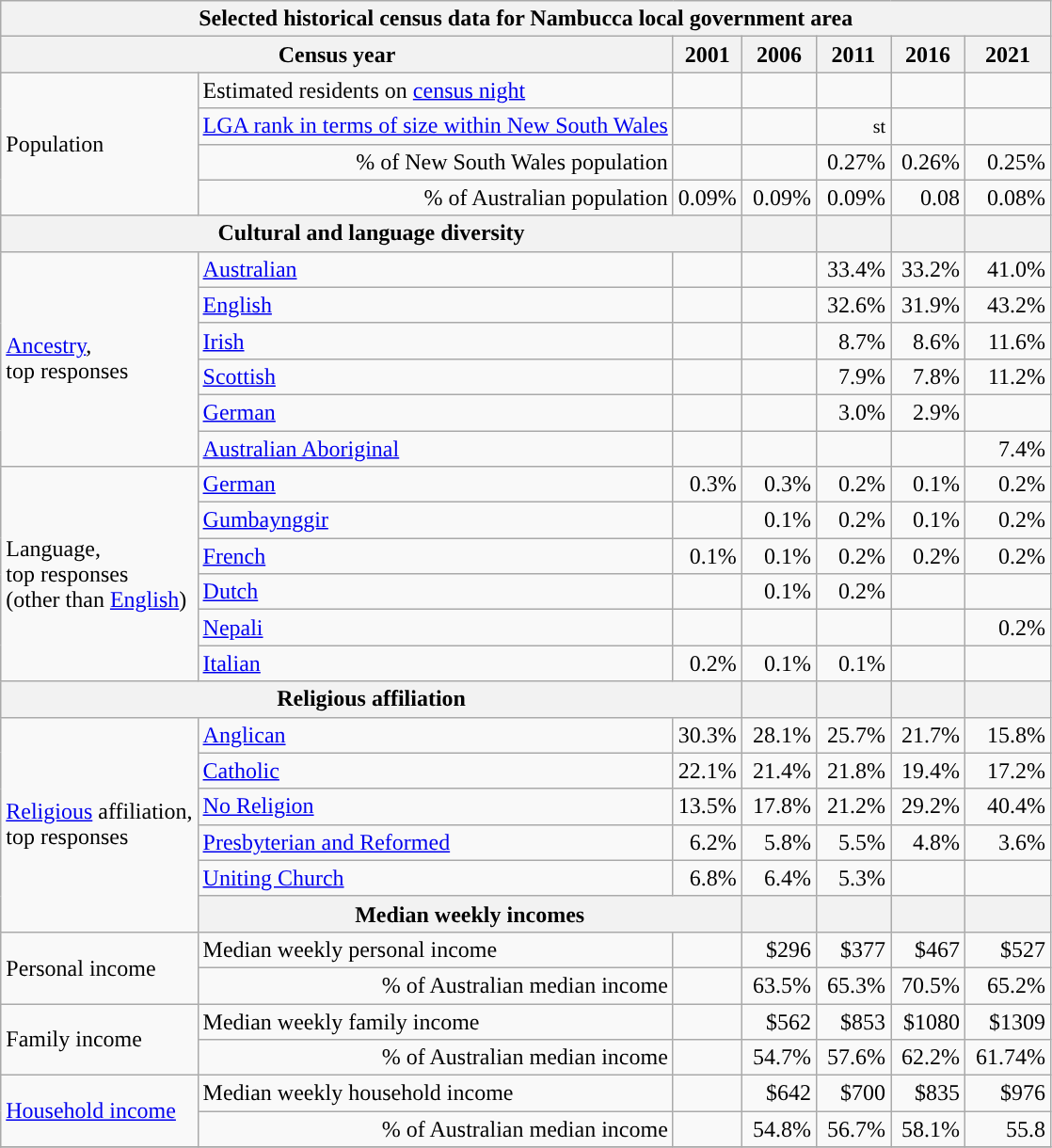<table class="wikitable">
<tr>
<th colspan=8>Selected historical census data for Nambucca local government area</th>
</tr>
<tr>
<th colspan=3>Census year</th>
<th>2001</th>
<th>2006</th>
<th>2011</th>
<th>2016</th>
<th>2021</th>
</tr>
<tr>
<td rowspan=4 colspan="2">Population</td>
<td>Estimated residents on <a href='#'>census night</a></td>
<td align="right"></td>
<td align="right"> </td>
<td align="right"> </td>
<td align="right"> </td>
<td align="right"> </td>
</tr>
<tr>
<td align="right"><a href='#'>LGA rank in terms of size within New South Wales</a></td>
<td align="right"></td>
<td align="right"><small></small></td>
<td align="right"><small>st</small></td>
<td align="right"></td>
<td align="right"></td>
</tr>
<tr>
<td align="right">% of New South Wales population</td>
<td align="right"></td>
<td align="right"></td>
<td align="right">0.27%</td>
<td align="right"> 0.26%</td>
<td align="right"> 0.25%</td>
</tr>
<tr>
<td align="right">% of Australian population</td>
<td align="right">0.09%</td>
<td align="right"> 0.09%</td>
<td align="right"> 0.09%</td>
<td align="right"> 0.08</td>
<td align="right"> 0.08%</td>
</tr>
<tr>
<th colspan=4>Cultural and language diversity</th>
<th></th>
<th></th>
<th></th>
<th></th>
</tr>
<tr>
<td rowspan=6 colspan=2><a href='#'>Ancestry</a>,<br>top responses</td>
<td><a href='#'>Australian</a></td>
<td align="right"></td>
<td align="right"></td>
<td align="right">33.4%</td>
<td align="right"> 33.2%</td>
<td align="right"> 41.0%</td>
</tr>
<tr>
<td><a href='#'>English</a></td>
<td align="right"></td>
<td align="right"></td>
<td align="right">32.6%</td>
<td align="right"> 31.9%</td>
<td align="right"> 43.2%</td>
</tr>
<tr>
<td><a href='#'>Irish</a></td>
<td align="right"></td>
<td align="right"></td>
<td align="right">8.7%</td>
<td align="right"> 8.6%</td>
<td align="right"> 11.6%</td>
</tr>
<tr>
<td><a href='#'>Scottish</a></td>
<td align="right"></td>
<td align="right"></td>
<td align="right">7.9%</td>
<td align="right"> 7.8%</td>
<td align="right"> 11.2%</td>
</tr>
<tr>
<td><a href='#'>German</a></td>
<td align="right"></td>
<td align="right"></td>
<td align="right">3.0%</td>
<td align="right"> 2.9%</td>
<td align="right"></td>
</tr>
<tr>
<td><a href='#'>Australian Aboriginal</a></td>
<td align="right"></td>
<td align="right"></td>
<td align="right"></td>
<td align="right"></td>
<td align="right">7.4%</td>
</tr>
<tr>
<td rowspan=6 colspan=2>Language,<br>top responses<br>(other than <a href='#'>English</a>)</td>
<td><a href='#'>German</a></td>
<td align="right">0.3%</td>
<td align="right"> 0.3%</td>
<td align="right"> 0.2%</td>
<td align="right"> 0.1%</td>
<td align="right"> 0.2%</td>
</tr>
<tr>
<td><a href='#'>Gumbaynggir</a></td>
<td align="right"></td>
<td align="right">0.1%</td>
<td align="right"> 0.2%</td>
<td align="right"> 0.1%</td>
<td align="right"> 0.2%</td>
</tr>
<tr>
<td><a href='#'>French</a></td>
<td align="right">0.1%</td>
<td align="right"> 0.1%</td>
<td align="right"> 0.2%</td>
<td align="right"> 0.2%</td>
<td align="right"> 0.2%</td>
</tr>
<tr>
<td><a href='#'>Dutch</a></td>
<td align="right"></td>
<td align="right">0.1%</td>
<td align="right"> 0.2%</td>
<td align="right"></td>
<td align="right"></td>
</tr>
<tr>
<td><a href='#'>Nepali</a></td>
<td align="right"></td>
<td align="right"></td>
<td align="right"></td>
<td align="right"></td>
<td align="right">0.2%</td>
</tr>
<tr>
<td><a href='#'>Italian</a></td>
<td align="right">0.2%</td>
<td align="right"> 0.1%</td>
<td align="right"> 0.1%</td>
<td align="right"></td>
<td align="right"></td>
</tr>
<tr>
<th colspan=4>Religious affiliation</th>
<th></th>
<th></th>
<th></th>
<th></th>
</tr>
<tr>
<td rowspan=6 colspan=2><a href='#'>Religious</a> affiliation,<br>top responses</td>
<td><a href='#'>Anglican</a></td>
<td align="right">30.3%</td>
<td align="right"> 28.1%</td>
<td align="right"> 25.7%</td>
<td align="right"> 21.7%</td>
<td align="right"> 15.8%</td>
</tr>
<tr>
<td><a href='#'>Catholic</a></td>
<td align="right">22.1%</td>
<td align="right"> 21.4%</td>
<td align="right"> 21.8%</td>
<td align="right"> 19.4%</td>
<td align="right"> 17.2%</td>
</tr>
<tr>
<td><a href='#'>No Religion</a></td>
<td align="right">13.5%</td>
<td align="right"> 17.8%</td>
<td align="right"> 21.2%</td>
<td align="right"> 29.2%</td>
<td align="right"> 40.4%</td>
</tr>
<tr>
<td><a href='#'>Presbyterian and Reformed</a></td>
<td align="right">6.2%</td>
<td align="right"> 5.8%</td>
<td align="right"> 5.5%</td>
<td align="right"> 4.8%</td>
<td align="right"> 3.6%</td>
</tr>
<tr>
<td><a href='#'>Uniting Church</a></td>
<td align="right">6.8%</td>
<td align="right"> 6.4%</td>
<td align="right"> 5.3%</td>
<td align="right"></td>
<td align="right"></td>
</tr>
<tr>
<th colspan=2>Median weekly incomes</th>
<th></th>
<th></th>
<th></th>
<th></th>
</tr>
<tr>
<td rowspan=2 colspan=2>Personal income</td>
<td>Median weekly personal income</td>
<td align="right"></td>
<td align="right">$296</td>
<td align="right"> $377</td>
<td align="right"> $467</td>
<td align="right"> $527</td>
</tr>
<tr>
<td align="right">% of Australian median income</td>
<td align="right"></td>
<td align="right">63.5%</td>
<td align="right"> 65.3%</td>
<td align="right"> 70.5%</td>
<td align="right"> 65.2%</td>
</tr>
<tr>
<td rowspan=2 colspan=2>Family income</td>
<td>Median weekly family income</td>
<td align="right"></td>
<td align="right">$562</td>
<td align="right"> $853</td>
<td align="right"> $1080</td>
<td align="right"> $1309</td>
</tr>
<tr>
<td align="right">% of Australian median income</td>
<td align="right"></td>
<td align="right">54.7%</td>
<td align="right"> 57.6%</td>
<td align="right"> 62.2%</td>
<td align="right"> 61.74%</td>
</tr>
<tr>
<td rowspan=2 colspan=2><a href='#'>Household income</a></td>
<td>Median weekly household income</td>
<td align="right"></td>
<td align="right">$642</td>
<td align="right"> $700</td>
<td align="right"> $835</td>
<td align="right"> $976</td>
</tr>
<tr>
<td align="right">% of Australian median income</td>
<td align="right"></td>
<td align="right">54.8%</td>
<td align="right"> 56.7%</td>
<td align="right"> 58.1%</td>
<td align="right"> 55.8</td>
</tr>
<tr>
</tr>
</table>
